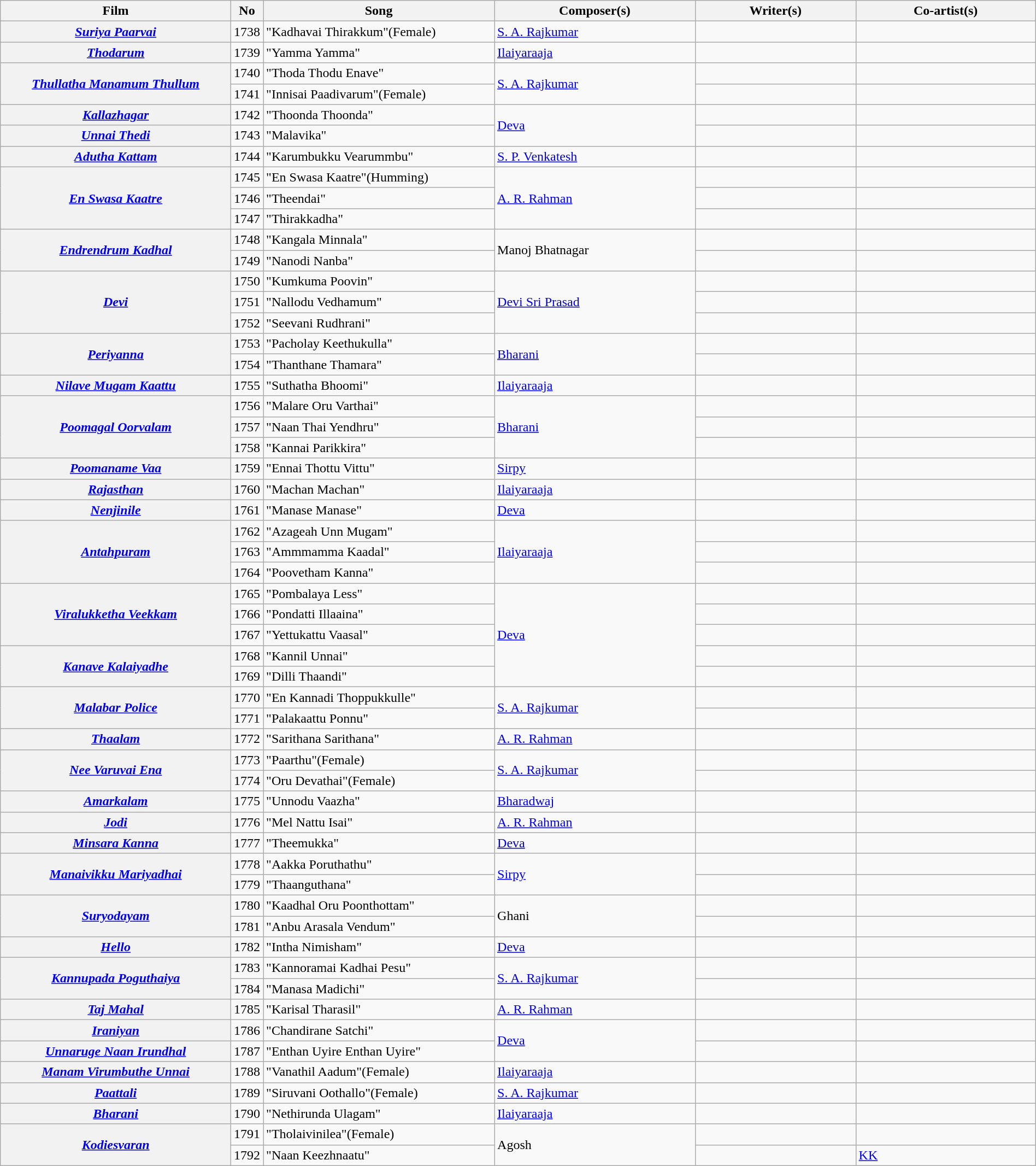<table class="wikitable plainrowheaders" width="100%" textcolor:#000;">
<tr>
<th scope="col" width=23%><strong>Film</strong></th>
<th><strong>No</strong></th>
<th scope="col" width=23%><strong>Song</strong></th>
<th scope="col" width=20%><strong>Composer(s)</strong></th>
<th scope="col" width=16%><strong>Writer(s)</strong></th>
<th scope="col" width=18%><strong>Co-artist(s)</strong></th>
</tr>
<tr>
<th><em><a href='#'>Suriya Paarvai</a></em></th>
<td>1738</td>
<td>"Kadhavai Thirakkum"(Female)</td>
<td><a href='#'>S. A. Rajkumar</a></td>
<td></td>
<td></td>
</tr>
<tr>
<th><em><a href='#'>Thodarum</a></em></th>
<td>1739</td>
<td>"Yamma Yamma"</td>
<td><a href='#'>Ilaiyaraaja</a></td>
<td></td>
<td></td>
</tr>
<tr>
<th rowspan="2"><em><a href='#'>Thullatha Manamum Thullum</a></em></th>
<td>1740</td>
<td>"Thoda Thodu Enave"</td>
<td rowspan="2"><a href='#'>S. A. Rajkumar</a></td>
<td></td>
<td></td>
</tr>
<tr>
<td>1741</td>
<td>"Innisai Paadivarum"(Female)</td>
<td></td>
<td></td>
</tr>
<tr>
<th><em><a href='#'>Kallazhagar</a></em></th>
<td>1742</td>
<td>"Thoonda Thoonda"</td>
<td rowspan="2"><a href='#'>Deva</a></td>
<td></td>
<td></td>
</tr>
<tr>
<th><em><a href='#'>Unnai Thedi</a></em></th>
<td>1743</td>
<td>"Malavika"</td>
<td></td>
<td></td>
</tr>
<tr>
<th><em><a href='#'>Adutha Kattam</a></em></th>
<td>1744</td>
<td>"Karumbukku Vearummbu"</td>
<td><a href='#'>S. P. Venkatesh</a></td>
<td></td>
<td></td>
</tr>
<tr>
<th rowspan="3"><em><a href='#'>En Swasa Kaatre</a></em></th>
<td>1745</td>
<td>"En Swasa Kaatre"(Humming)</td>
<td rowspan="3"><a href='#'>A. R. Rahman</a></td>
<td></td>
<td></td>
</tr>
<tr>
<td>1746</td>
<td>"Theendai"</td>
<td></td>
<td></td>
</tr>
<tr>
<td>1747</td>
<td>"Thirakkadha"</td>
<td></td>
<td></td>
</tr>
<tr>
<th rowspan="2"><em><a href='#'>Endrendrum Kadhal</a></em></th>
<td>1748</td>
<td>"Kangala Minnala"</td>
<td rowspan="2">Manoj Bhatnagar</td>
<td></td>
<td></td>
</tr>
<tr>
<td>1749</td>
<td>"Nanodi Nanba"</td>
<td></td>
<td></td>
</tr>
<tr>
<th rowspan="3"><em><a href='#'>Devi</a></em></th>
<td>1750</td>
<td>"Kumkuma Poovin"</td>
<td rowspan="3"><a href='#'>Devi Sri Prasad</a></td>
<td></td>
<td></td>
</tr>
<tr>
<td>1751</td>
<td>"Nallodu Vedhamum"</td>
<td></td>
<td></td>
</tr>
<tr>
<td>1752</td>
<td>"Seevani Rudhrani"</td>
<td></td>
<td></td>
</tr>
<tr>
<th rowspan="2"><em><a href='#'>Periyanna</a></em></th>
<td>1753</td>
<td>"Pacholay Keethukulla"</td>
<td rowspan="2"><a href='#'>Bharani</a></td>
<td></td>
<td></td>
</tr>
<tr>
<td>1754</td>
<td>"Thanthane Thamara"</td>
<td></td>
<td></td>
</tr>
<tr>
<th><em><a href='#'>Nilave Mugam Kaattu</a></em></th>
<td>1755</td>
<td>"Suthatha Bhoomi"</td>
<td><a href='#'>Ilaiyaraaja</a></td>
<td></td>
<td></td>
</tr>
<tr>
<th rowspan="3"><em><a href='#'>Poomagal Oorvalam</a></em></th>
<td>1756</td>
<td>"Malare Oru Varthai"</td>
<td rowspan="3"><a href='#'>Bharani</a></td>
<td></td>
<td></td>
</tr>
<tr>
<td>1757</td>
<td>"Naan Thai Yendhru"</td>
<td></td>
<td></td>
</tr>
<tr>
<td>1758</td>
<td>"Kannai Parikkira"</td>
<td></td>
<td></td>
</tr>
<tr>
<th><em><a href='#'>Poomaname Vaa</a></em></th>
<td>1759</td>
<td>"Ennai Thottu Vittu"</td>
<td><a href='#'>Sirpy</a></td>
<td></td>
<td></td>
</tr>
<tr>
<th><a href='#'><em>Rajasthan</em></a></th>
<td>1760</td>
<td>"Machan Machan"</td>
<td><a href='#'>Ilaiyaraaja</a></td>
<td></td>
<td></td>
</tr>
<tr>
<th><em><a href='#'>Nenjinile</a></em></th>
<td>1761</td>
<td>"Manase Manase"</td>
<td><a href='#'>Deva</a></td>
<td></td>
<td></td>
</tr>
<tr>
<th rowspan="3"><em><a href='#'>Antahpuram</a></em></th>
<td>1762</td>
<td>"Azageah Unn Mugam"</td>
<td rowspan="3"><a href='#'>Ilaiyaraaja</a></td>
<td></td>
<td></td>
</tr>
<tr>
<td>1763</td>
<td>"Ammmamma Kaadal"</td>
<td></td>
<td></td>
</tr>
<tr>
<td>1764</td>
<td>"Poovetham Kanna"</td>
<td></td>
<td></td>
</tr>
<tr>
<th rowspan="3"><em><a href='#'>Viralukketha Veekkam</a></em></th>
<td>1765</td>
<td>"Pombalaya Less"</td>
<td rowspan="5"><a href='#'>Deva</a></td>
<td></td>
<td></td>
</tr>
<tr>
<td>1766</td>
<td>"Pondatti Illaaina"</td>
<td></td>
<td></td>
</tr>
<tr>
<td>1767</td>
<td>"Yettukattu Vaasal"</td>
<td></td>
<td></td>
</tr>
<tr>
<th rowspan="2"><em><a href='#'>Kanave Kalaiyadhe</a></em></th>
<td>1768</td>
<td>"Kannil Unnai"</td>
<td></td>
<td></td>
</tr>
<tr>
<td>1769</td>
<td>"Dilli Thaandi"</td>
<td></td>
<td></td>
</tr>
<tr>
<th rowspan="2"><em><a href='#'>Malabar Police</a></em></th>
<td>1770</td>
<td>"En Kannadi Thoppukkulle"</td>
<td rowspan="2"><a href='#'>S. A. Rajkumar</a></td>
<td></td>
<td></td>
</tr>
<tr>
<td>1771</td>
<td>"Palakaattu Ponnu"</td>
<td></td>
<td></td>
</tr>
<tr>
<th><em><a href='#'>Thaalam</a></em></th>
<td>1772</td>
<td>"Sarithana Sarithana"</td>
<td><a href='#'>A. R. Rahman</a></td>
<td></td>
<td></td>
</tr>
<tr>
<th rowspan="2"><em><a href='#'>Nee Varuvai Ena</a></em></th>
<td>1773</td>
<td>"Paarthu"(Female)</td>
<td rowspan="2"><a href='#'>S. A. Rajkumar</a></td>
<td></td>
<td></td>
</tr>
<tr>
<td>1774</td>
<td>"Oru Devathai"(Female)</td>
<td></td>
<td></td>
</tr>
<tr>
<th><em><a href='#'>Amarkalam</a></em></th>
<td>1775</td>
<td>"Unnodu Vaazha"</td>
<td><a href='#'>Bharadwaj</a></td>
<td></td>
<td></td>
</tr>
<tr>
<th><em><a href='#'>Jodi</a></em></th>
<td>1776</td>
<td>"Mel Nattu Isai"</td>
<td><a href='#'>A. R. Rahman</a></td>
<td></td>
<td></td>
</tr>
<tr>
<th><em><a href='#'>Minsara Kanna</a></em></th>
<td>1777</td>
<td>"Theemukka"</td>
<td><a href='#'>Deva</a></td>
<td></td>
<td></td>
</tr>
<tr>
<th rowspan="2"><em><a href='#'>Manaivikku Mariyadhai</a></em></th>
<td>1778</td>
<td>"Aakka Poruthathu"</td>
<td rowspan="2"><a href='#'>Sirpy</a></td>
<td></td>
<td></td>
</tr>
<tr>
<td>1779</td>
<td>"Thaanguthana"</td>
<td></td>
<td></td>
</tr>
<tr>
<th rowspan="2"><em><a href='#'>Suryodayam</a></em></th>
<td>1780</td>
<td>"Kaadhal Oru Poonthottam"</td>
<td rowspan="2">Ghani</td>
<td></td>
<td></td>
</tr>
<tr>
<td>1781</td>
<td>"Anbu Arasala Vendum"</td>
<td></td>
<td></td>
</tr>
<tr>
<th><em><a href='#'>Hello</a></em></th>
<td>1782</td>
<td>"Intha Nimisham"</td>
<td><a href='#'>Deva</a></td>
<td></td>
<td></td>
</tr>
<tr>
<th rowspan="2"><em><a href='#'>Kannupada Poguthaiya</a></em></th>
<td>1783</td>
<td>"Kannoramai Kadhai Pesu"</td>
<td rowspan="2"><a href='#'>S. A. Rajkumar</a></td>
<td></td>
<td></td>
</tr>
<tr>
<td>1784</td>
<td>"Manasa Madichi"</td>
<td></td>
<td></td>
</tr>
<tr>
<th><a href='#'><em>Taj Mahal</em></a></th>
<td>1785</td>
<td>"Karisal Tharasil"</td>
<td><a href='#'>A. R. Rahman</a></td>
<td></td>
<td></td>
</tr>
<tr>
<th><a href='#'><em>Iraniyan</em></a></th>
<td>1786</td>
<td>"Chandirane Satchi"</td>
<td rowspan="2"><a href='#'>Deva</a></td>
<td></td>
<td></td>
</tr>
<tr>
<th><em><a href='#'>Unnaruge Naan Irundhal</a></em></th>
<td>1787</td>
<td>"Enthan Uyire Enthan Uyire"</td>
<td></td>
<td></td>
</tr>
<tr>
<th><em><a href='#'>Manam Virumbuthe Unnai</a></em></th>
<td>1788</td>
<td>"Vanathil Aadum"(Female)</td>
<td><a href='#'>Ilaiyaraaja</a></td>
<td></td>
<td></td>
</tr>
<tr>
<th><em><a href='#'>Paattali</a></em></th>
<td>1789</td>
<td>"Siruvani Oothallo"(Female)</td>
<td><a href='#'>S. A. Rajkumar</a></td>
<td></td>
<td></td>
</tr>
<tr>
<th><a href='#'><em>Bharani</em></a></th>
<td>1790</td>
<td>"Nethirunda Ulagam"</td>
<td><a href='#'>Ilaiyaraaja</a></td>
<td></td>
<td></td>
</tr>
<tr>
<th rowspan="2"><em><a href='#'>Kodiesvaran</a></em></th>
<td>1791</td>
<td>"Tholaivinilea"(Female)</td>
<td rowspan="2">Agosh</td>
<td></td>
<td></td>
</tr>
<tr>
<td>1792</td>
<td>"Naan Keezhnaatu"</td>
<td></td>
<td><a href='#'>KK</a></td>
</tr>
</table>
